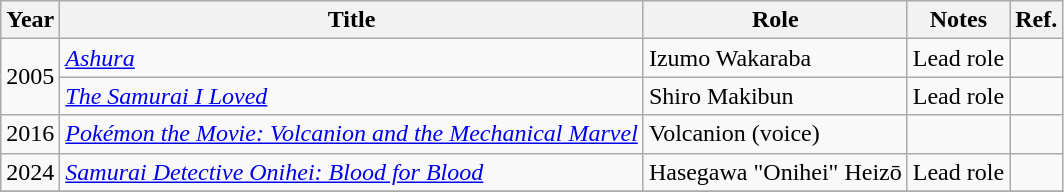<table class="wikitable">
<tr>
<th>Year</th>
<th>Title</th>
<th>Role</th>
<th>Notes</th>
<th>Ref.</th>
</tr>
<tr>
<td rowspan="2">2005</td>
<td><em><a href='#'>Ashura</a></em></td>
<td>Izumo Wakaraba</td>
<td>Lead role</td>
<td></td>
</tr>
<tr>
<td><em><a href='#'>The Samurai I Loved</a></em></td>
<td>Shiro Makibun</td>
<td>Lead role</td>
<td></td>
</tr>
<tr>
<td>2016</td>
<td><em><a href='#'>Pokémon the Movie: Volcanion and the Mechanical Marvel</a></em></td>
<td>Volcanion (voice)</td>
<td></td>
<td></td>
</tr>
<tr>
<td>2024</td>
<td><em><a href='#'>Samurai Detective Onihei: Blood for Blood</a></em></td>
<td>Hasegawa "Onihei" Heizō</td>
<td>Lead role</td>
<td></td>
</tr>
<tr>
</tr>
</table>
